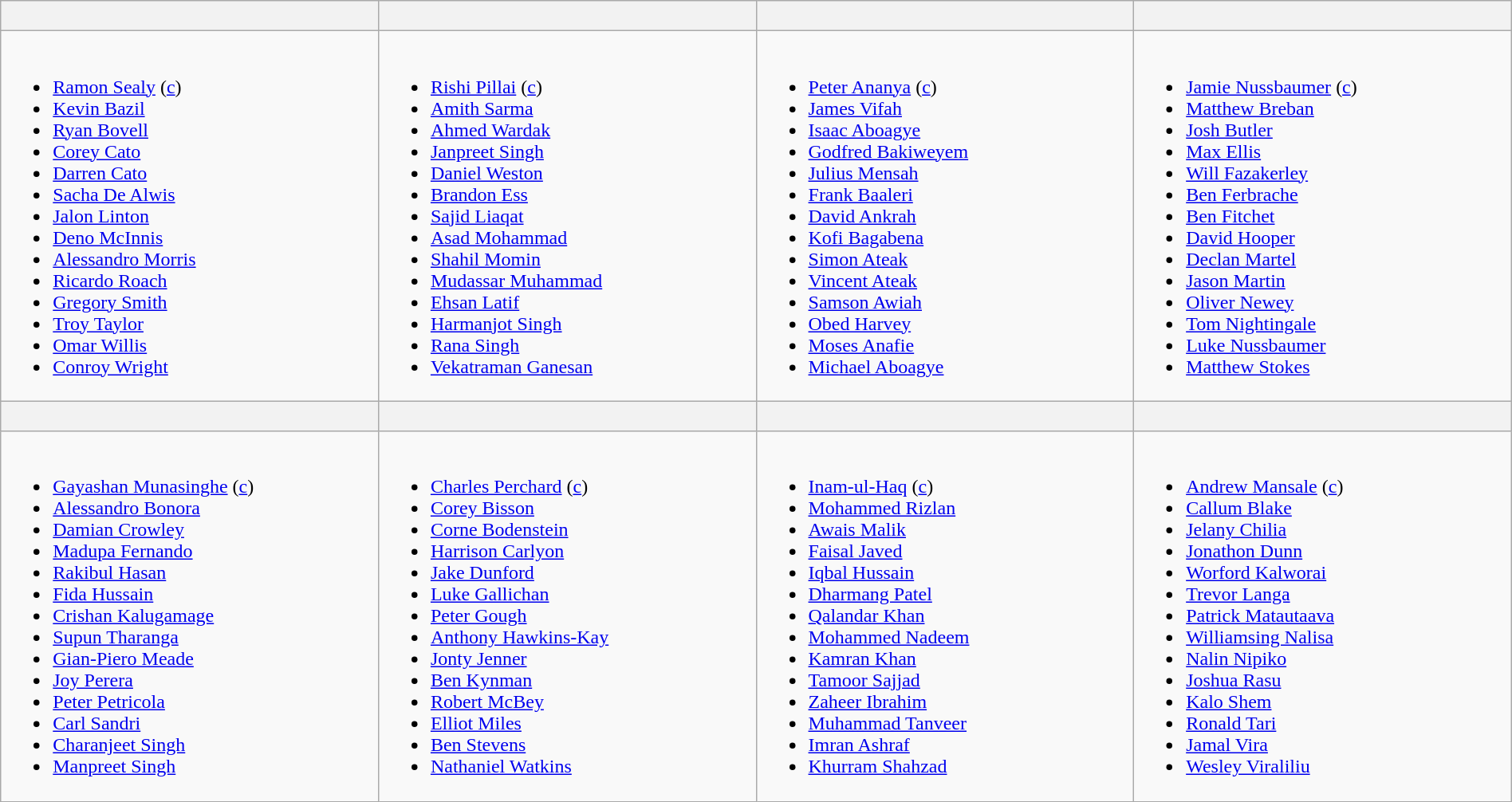<table class="wikitable" width="100%">
<tr>
<th width=25%><br><small></small></th>
<th width=25%><br><small></small></th>
<th width=25%><br><small></small></th>
<th width=25%><br><small></small></th>
</tr>
<tr>
<td valign=top><br><ul><li><a href='#'>Ramon Sealy</a>  (<a href='#'>c</a>)</li><li><a href='#'>Kevin Bazil</a></li><li><a href='#'>Ryan Bovell</a></li><li><a href='#'>Corey Cato</a></li><li><a href='#'>Darren Cato</a></li><li><a href='#'>Sacha De Alwis</a></li><li><a href='#'>Jalon Linton</a></li><li><a href='#'>Deno McInnis</a></li><li><a href='#'>Alessandro Morris</a></li><li><a href='#'>Ricardo Roach</a></li><li><a href='#'>Gregory Smith</a></li><li><a href='#'>Troy Taylor</a></li><li><a href='#'>Omar Willis</a></li><li><a href='#'>Conroy Wright</a></li></ul></td>
<td valign=top><br><ul><li><a href='#'>Rishi Pillai</a> (<a href='#'>c</a>)</li><li><a href='#'>Amith Sarma</a></li><li><a href='#'>Ahmed Wardak</a></li><li><a href='#'>Janpreet Singh</a></li><li><a href='#'>Daniel Weston</a></li><li><a href='#'>Brandon Ess</a></li><li><a href='#'>Sajid Liaqat</a></li><li><a href='#'>Asad Mohammad</a></li><li><a href='#'>Shahil Momin</a></li><li><a href='#'>Mudassar Muhammad</a></li><li><a href='#'>Ehsan Latif</a></li><li><a href='#'>Harmanjot Singh</a></li><li><a href='#'>Rana Singh</a></li><li><a href='#'>Vekatraman Ganesan</a></li></ul></td>
<td valign=top><br><ul><li><a href='#'>Peter Ananya</a> (<a href='#'>c</a>)</li><li><a href='#'>James Vifah</a></li><li><a href='#'>Isaac Aboagye</a></li><li><a href='#'>Godfred Bakiweyem</a></li><li><a href='#'>Julius Mensah</a></li><li><a href='#'>Frank Baaleri</a></li><li><a href='#'>David Ankrah</a></li><li><a href='#'>Kofi Bagabena</a></li><li><a href='#'>Simon Ateak</a></li><li><a href='#'>Vincent Ateak</a></li><li><a href='#'>Samson Awiah</a></li><li><a href='#'>Obed Harvey</a></li><li><a href='#'>Moses Anafie</a></li><li><a href='#'>Michael Aboagye</a></li></ul></td>
<td valign=top><br><ul><li><a href='#'>Jamie Nussbaumer</a> (<a href='#'>c</a>)</li><li><a href='#'>Matthew Breban</a></li><li><a href='#'>Josh Butler</a></li><li><a href='#'>Max Ellis</a></li><li><a href='#'>Will Fazakerley</a></li><li><a href='#'>Ben Ferbrache</a></li><li><a href='#'>Ben Fitchet</a></li><li><a href='#'>David Hooper</a></li><li><a href='#'>Declan Martel</a></li><li><a href='#'>Jason Martin</a></li><li><a href='#'>Oliver Newey</a></li><li><a href='#'>Tom Nightingale</a></li><li><a href='#'>Luke Nussbaumer</a></li><li><a href='#'>Matthew Stokes</a></li></ul></td>
</tr>
<tr>
<th width=25%><br><small></small></th>
<th width=25%><br><small></small></th>
<th width=25%><br><small></small></th>
<th width=25%><br><small></small></th>
</tr>
<tr>
<td valign=top><br><ul><li><a href='#'>Gayashan Munasinghe</a> (<a href='#'>c</a>)</li><li><a href='#'>Alessandro Bonora</a></li><li><a href='#'>Damian Crowley</a></li><li><a href='#'>Madupa Fernando</a></li><li><a href='#'>Rakibul Hasan</a></li><li><a href='#'>Fida Hussain</a></li><li><a href='#'>Crishan Kalugamage</a></li><li><a href='#'>Supun Tharanga</a></li><li><a href='#'>Gian-Piero Meade</a></li><li><a href='#'>Joy Perera</a></li><li><a href='#'>Peter Petricola</a></li><li><a href='#'>Carl Sandri</a></li><li><a href='#'>Charanjeet Singh</a></li><li><a href='#'>Manpreet Singh</a></li></ul></td>
<td valign=top><br><ul><li><a href='#'>Charles Perchard</a> (<a href='#'>c</a>)</li><li><a href='#'>Corey Bisson</a></li><li><a href='#'>Corne Bodenstein</a></li><li><a href='#'>Harrison Carlyon</a></li><li><a href='#'>Jake Dunford</a></li><li><a href='#'>Luke Gallichan</a></li><li><a href='#'>Peter Gough</a></li><li><a href='#'>Anthony Hawkins-Kay</a></li><li><a href='#'>Jonty Jenner</a></li><li><a href='#'>Ben Kynman</a></li><li><a href='#'>Robert McBey</a></li><li><a href='#'>Elliot Miles</a></li><li><a href='#'>Ben Stevens</a></li><li><a href='#'>Nathaniel Watkins</a></li></ul></td>
<td valign=top><br><ul><li><a href='#'>Inam-ul-Haq</a> (<a href='#'>c</a>)</li><li><a href='#'>Mohammed Rizlan</a></li><li><a href='#'>Awais Malik</a></li><li><a href='#'>Faisal Javed</a></li><li><a href='#'>Iqbal Hussain</a></li><li><a href='#'>Dharmang Patel</a></li><li><a href='#'>Qalandar Khan</a></li><li><a href='#'>Mohammed Nadeem</a></li><li><a href='#'>Kamran Khan</a></li><li><a href='#'>Tamoor Sajjad</a></li><li><a href='#'>Zaheer Ibrahim</a></li><li><a href='#'>Muhammad Tanveer</a></li><li><a href='#'>Imran Ashraf</a></li><li><a href='#'>Khurram Shahzad</a></li></ul></td>
<td valign=top><br><ul><li><a href='#'>Andrew Mansale</a> (<a href='#'>c</a>)</li><li><a href='#'>Callum Blake</a></li><li><a href='#'>Jelany Chilia</a></li><li><a href='#'>Jonathon Dunn</a></li><li><a href='#'>Worford Kalworai</a></li><li><a href='#'>Trevor Langa</a></li><li><a href='#'>Patrick Matautaava</a></li><li><a href='#'>Williamsing Nalisa</a></li><li><a href='#'>Nalin Nipiko</a></li><li><a href='#'>Joshua Rasu</a></li><li><a href='#'>Kalo Shem</a></li><li><a href='#'>Ronald Tari</a></li><li><a href='#'>Jamal Vira</a></li><li><a href='#'>Wesley Viraliliu</a></li></ul></td>
</tr>
</table>
